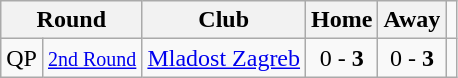<table class="wikitable">
<tr>
<th colspan="2">Round</th>
<th>Club</th>
<th>Home</th>
<th>Away</th>
</tr>
<tr>
<td>QP</td>
<td><small><a href='#'>2nd Round</a></small></td>
<td> <a href='#'>Mladost Zagreb</a></td>
<td style="text-align:center;">0 - <strong>3</strong></td>
<td style="text-align:center;">0 - <strong>3</strong></td>
<td style="text-align:center;"></td>
</tr>
</table>
